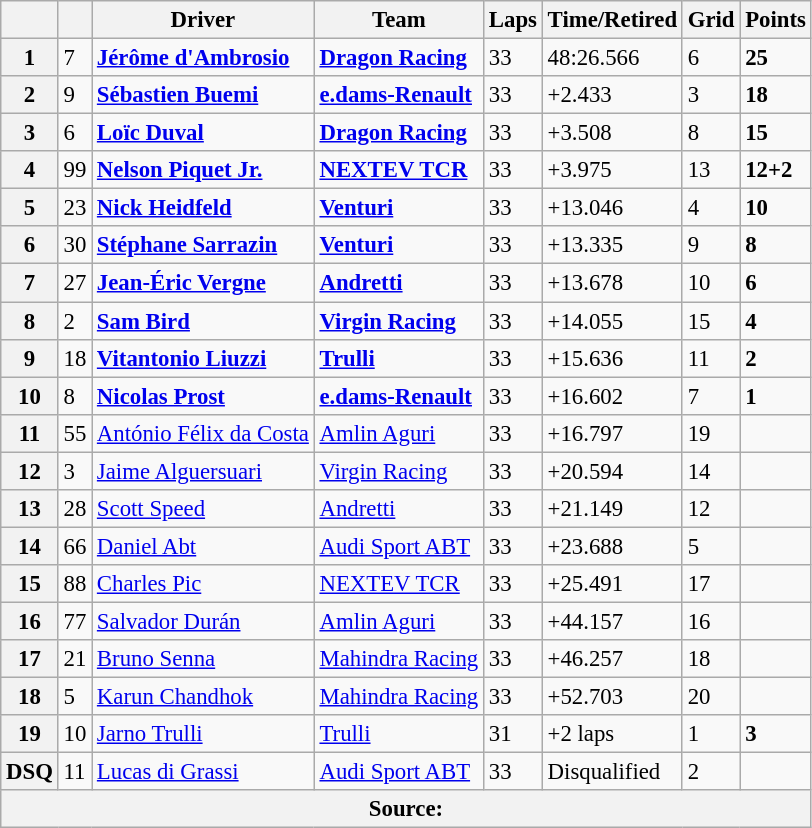<table class="wikitable" style="font-size: 95%">
<tr>
<th></th>
<th></th>
<th>Driver</th>
<th>Team</th>
<th>Laps</th>
<th>Time/Retired</th>
<th>Grid</th>
<th>Points</th>
</tr>
<tr>
<th>1</th>
<td>7</td>
<td> <strong><a href='#'>Jérôme d'Ambrosio</a></strong></td>
<td><strong><a href='#'>Dragon Racing</a></strong></td>
<td>33</td>
<td>48:26.566</td>
<td>6</td>
<td><strong>25</strong></td>
</tr>
<tr>
<th>2</th>
<td>9</td>
<td> <strong><a href='#'>Sébastien Buemi</a></strong></td>
<td><strong><a href='#'>e.dams-Renault</a></strong></td>
<td>33</td>
<td>+2.433</td>
<td>3</td>
<td><strong>18</strong></td>
</tr>
<tr>
<th>3</th>
<td>6</td>
<td> <strong><a href='#'>Loïc Duval</a></strong></td>
<td><strong><a href='#'>Dragon Racing</a></strong></td>
<td>33</td>
<td>+3.508</td>
<td>8</td>
<td><strong>15</strong></td>
</tr>
<tr>
<th>4</th>
<td>99</td>
<td> <strong><a href='#'>Nelson Piquet Jr.</a></strong></td>
<td><strong><a href='#'>NEXTEV TCR</a></strong></td>
<td>33</td>
<td>+3.975</td>
<td>13</td>
<td><strong>12+2</strong></td>
</tr>
<tr>
<th>5</th>
<td>23</td>
<td> <strong><a href='#'>Nick Heidfeld</a></strong></td>
<td><strong><a href='#'>Venturi</a></strong></td>
<td>33</td>
<td>+13.046</td>
<td>4</td>
<td><strong>10</strong></td>
</tr>
<tr>
<th>6</th>
<td>30</td>
<td> <strong><a href='#'>Stéphane Sarrazin</a></strong></td>
<td><strong><a href='#'>Venturi</a></strong></td>
<td>33</td>
<td>+13.335</td>
<td>9</td>
<td><strong>8</strong></td>
</tr>
<tr>
<th>7</th>
<td>27</td>
<td> <strong><a href='#'>Jean-Éric Vergne</a></strong></td>
<td><strong><a href='#'>Andretti</a></strong></td>
<td>33</td>
<td>+13.678</td>
<td>10</td>
<td><strong>6</strong></td>
</tr>
<tr>
<th>8</th>
<td>2</td>
<td> <strong><a href='#'>Sam Bird</a></strong></td>
<td><strong><a href='#'>Virgin Racing</a></strong></td>
<td>33</td>
<td>+14.055</td>
<td>15</td>
<td><strong>4</strong></td>
</tr>
<tr>
<th>9</th>
<td>18</td>
<td> <strong><a href='#'>Vitantonio Liuzzi</a></strong></td>
<td><strong><a href='#'>Trulli</a></strong></td>
<td>33</td>
<td>+15.636</td>
<td>11</td>
<td><strong>2</strong></td>
</tr>
<tr>
<th>10</th>
<td>8</td>
<td> <strong><a href='#'>Nicolas Prost</a></strong></td>
<td><strong><a href='#'>e.dams-Renault</a></strong></td>
<td>33</td>
<td>+16.602</td>
<td>7</td>
<td><strong>1</strong></td>
</tr>
<tr>
<th>11</th>
<td>55</td>
<td> <a href='#'>António Félix da Costa</a></td>
<td><a href='#'>Amlin Aguri</a></td>
<td>33</td>
<td>+16.797</td>
<td>19</td>
<td></td>
</tr>
<tr>
<th>12</th>
<td>3</td>
<td> <a href='#'>Jaime Alguersuari</a></td>
<td><a href='#'>Virgin Racing</a></td>
<td>33</td>
<td>+20.594</td>
<td>14</td>
<td></td>
</tr>
<tr>
<th>13</th>
<td>28</td>
<td> <a href='#'>Scott Speed</a></td>
<td><a href='#'>Andretti</a></td>
<td>33</td>
<td>+21.149</td>
<td>12</td>
<td></td>
</tr>
<tr>
<th>14</th>
<td>66</td>
<td> <a href='#'>Daniel Abt</a></td>
<td><a href='#'>Audi Sport ABT</a></td>
<td>33</td>
<td>+23.688</td>
<td>5</td>
<td></td>
</tr>
<tr>
<th>15</th>
<td>88</td>
<td> <a href='#'>Charles Pic</a></td>
<td><a href='#'>NEXTEV TCR</a></td>
<td>33</td>
<td>+25.491</td>
<td>17</td>
<td></td>
</tr>
<tr>
<th>16</th>
<td>77</td>
<td> <a href='#'>Salvador Durán</a></td>
<td><a href='#'>Amlin Aguri</a></td>
<td>33</td>
<td>+44.157</td>
<td>16</td>
<td></td>
</tr>
<tr>
<th>17</th>
<td>21</td>
<td> <a href='#'>Bruno Senna</a></td>
<td><a href='#'>Mahindra Racing</a></td>
<td>33</td>
<td>+46.257</td>
<td>18</td>
<td></td>
</tr>
<tr>
<th>18</th>
<td>5</td>
<td> <a href='#'>Karun Chandhok</a></td>
<td><a href='#'>Mahindra Racing</a></td>
<td>33</td>
<td>+52.703</td>
<td>20</td>
<td></td>
</tr>
<tr>
<th>19</th>
<td>10</td>
<td> <a href='#'>Jarno Trulli</a></td>
<td><a href='#'>Trulli</a></td>
<td>31</td>
<td>+2 laps</td>
<td>1</td>
<td><strong>3</strong></td>
</tr>
<tr>
<th>DSQ</th>
<td>11</td>
<td> <a href='#'>Lucas di Grassi</a></td>
<td><a href='#'>Audi Sport ABT</a></td>
<td>33</td>
<td>Disqualified</td>
<td>2</td>
<td></td>
</tr>
<tr>
<th colspan=8>Source:</th>
</tr>
</table>
